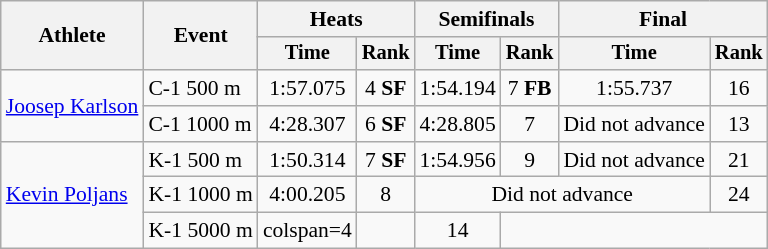<table class=wikitable style="font-size:90%">
<tr>
<th rowspan="2">Athlete</th>
<th rowspan="2">Event</th>
<th colspan=2>Heats</th>
<th colspan=2>Semifinals</th>
<th colspan=2>Final</th>
</tr>
<tr style="font-size:95%">
<th>Time</th>
<th>Rank</th>
<th>Time</th>
<th>Rank</th>
<th>Time</th>
<th>Rank</th>
</tr>
<tr align=center>
<td align=left rowspan=2><a href='#'>Joosep Karlson</a></td>
<td align=left>C-1 500 m</td>
<td>1:57.075</td>
<td>4 <strong>SF</strong></td>
<td>1:54.194</td>
<td>7 <strong>FB</strong></td>
<td>1:55.737</td>
<td>16</td>
</tr>
<tr align=center>
<td align=left>C-1 1000 m</td>
<td>4:28.307</td>
<td>6 <strong>SF</strong></td>
<td>4:28.805</td>
<td>7</td>
<td>Did not advance</td>
<td>13</td>
</tr>
<tr align=center>
<td align=left rowspan=3><a href='#'>Kevin Poljans</a></td>
<td align=left>K-1 500 m</td>
<td>1:50.314</td>
<td>7 <strong>SF</strong></td>
<td>1:54.956</td>
<td>9</td>
<td>Did not advance</td>
<td>21</td>
</tr>
<tr align=center>
<td align=left>K-1 1000 m</td>
<td>4:00.205</td>
<td>8</td>
<td colspan=3>Did not advance</td>
<td>24</td>
</tr>
<tr align=center>
<td align=left>K-1 5000 m</td>
<td>colspan=4</td>
<td></td>
<td>14</td>
</tr>
</table>
